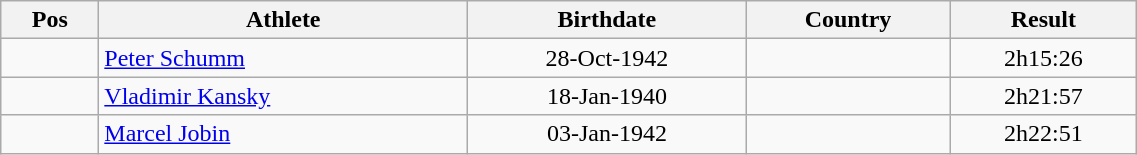<table class="wikitable"  style="text-align:center; width:60%;">
<tr>
<th>Pos</th>
<th>Athlete</th>
<th>Birthdate</th>
<th>Country</th>
<th>Result</th>
</tr>
<tr>
<td align=center></td>
<td align=left><a href='#'>Peter Schumm</a></td>
<td>28-Oct-1942</td>
<td align=left></td>
<td>2h15:26</td>
</tr>
<tr>
<td align=center></td>
<td align=left><a href='#'>Vladimir Kansky</a></td>
<td>18-Jan-1940</td>
<td align=left></td>
<td>2h21:57</td>
</tr>
<tr>
<td align=center></td>
<td align=left><a href='#'>Marcel Jobin</a></td>
<td>03-Jan-1942</td>
<td align=left></td>
<td>2h22:51</td>
</tr>
</table>
